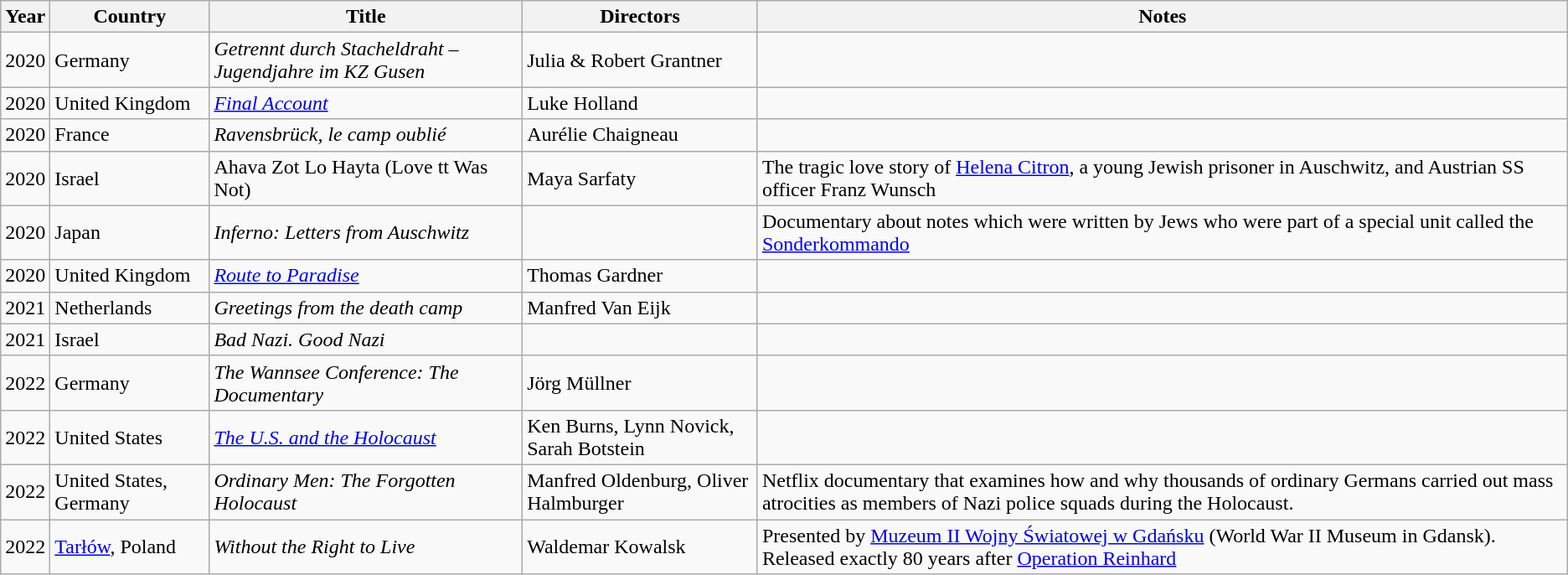<table class="wikitable sortable">
<tr>
<th>Year</th>
<th>Country</th>
<th>Title</th>
<th>Directors</th>
<th>Notes</th>
</tr>
<tr>
<td>2020</td>
<td>Germany</td>
<td><em>Getrennt durch Stacheldraht – Jugendjahre im KZ Gusen</em></td>
<td>Julia & Robert Grantner</td>
<td></td>
</tr>
<tr>
<td>2020</td>
<td>United Kingdom</td>
<td><em><a href='#'>Final Account</a></em></td>
<td>Luke Holland</td>
<td></td>
</tr>
<tr>
<td>2020</td>
<td>France</td>
<td><em>Ravensbrück, le camp oublié</em></td>
<td>Aurélie Chaigneau</td>
<td></td>
</tr>
<tr>
<td>2020</td>
<td>Israel</td>
<td>Ahava Zot Lo Hayta (Love tt Was Not)</td>
<td>Maya Sarfaty</td>
<td>The tragic love story of <a href='#'>Helena Citron</a>, a young Jewish prisoner in Auschwitz, and Austrian SS officer Franz Wunsch</td>
</tr>
<tr>
<td>2020</td>
<td>Japan</td>
<td><em>Inferno: Letters from Auschwitz</em></td>
<td></td>
<td>Documentary about notes which were written by Jews who were part of a special unit called the <a href='#'>Sonderkommando</a></td>
</tr>
<tr>
<td>2020</td>
<td>United Kingdom</td>
<td><em><a href='#'>Route to Paradise</a></em></td>
<td>Thomas Gardner</td>
<td></td>
</tr>
<tr>
<td>2021</td>
<td>Netherlands</td>
<td><em>Greetings from the death camp</em></td>
<td>Manfred Van Eijk</td>
<td></td>
</tr>
<tr>
<td>2021</td>
<td>Israel</td>
<td><em>Bad Nazi. Good Nazi</em></td>
<td></td>
<td></td>
</tr>
<tr>
<td>2022</td>
<td>Germany</td>
<td><em>The Wannsee Conference: The Documentary</em></td>
<td>Jörg Müllner</td>
<td></td>
</tr>
<tr>
<td>2022</td>
<td>United States</td>
<td><em><a href='#'>The U.S. and the Holocaust</a></em></td>
<td>Ken Burns, Lynn Novick, Sarah Botstein</td>
<td></td>
</tr>
<tr>
<td>2022</td>
<td>United States, Germany</td>
<td><em>Ordinary Men: The Forgotten Holocaust</em></td>
<td>Manfred Oldenburg, Oliver Halmburger</td>
<td>Netflix documentary that examines how and why thousands of ordinary Germans carried out mass atrocities as members of Nazi police squads during the Holocaust.</td>
</tr>
<tr>
<td>2022</td>
<td><a href='#'>Tarłów</a>, Poland</td>
<td><em>Without the Right to Live</em></td>
<td>Waldemar Kowalsk</td>
<td>Presented by <a href='#'>Muzeum II Wojny Światowej w Gdańsku</a> (World War II Museum in Gdansk). Released exactly 80 years after <a href='#'>Operation Reinhard</a></td>
</tr>
</table>
